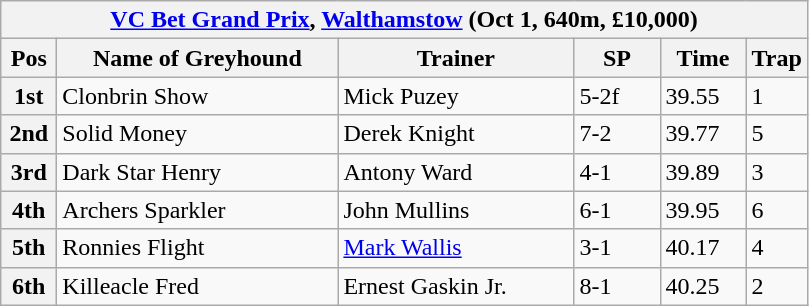<table class="wikitable">
<tr>
<th colspan="6"><a href='#'>VC Bet Grand Prix</a>, <a href='#'>Walthamstow</a> (Oct 1, 640m, £10,000)</th>
</tr>
<tr>
<th width=30>Pos</th>
<th width=180>Name of Greyhound</th>
<th width=150>Trainer</th>
<th width=50>SP</th>
<th width=50>Time</th>
<th width=30>Trap</th>
</tr>
<tr>
<th>1st</th>
<td>Clonbrin Show</td>
<td>Mick Puzey</td>
<td>5-2f</td>
<td>39.55</td>
<td>1</td>
</tr>
<tr>
<th>2nd</th>
<td>Solid Money</td>
<td>Derek Knight</td>
<td>7-2</td>
<td>39.77</td>
<td>5</td>
</tr>
<tr>
<th>3rd</th>
<td>Dark Star Henry</td>
<td>Antony Ward</td>
<td>4-1</td>
<td>39.89</td>
<td>3</td>
</tr>
<tr>
<th>4th</th>
<td>Archers Sparkler</td>
<td>John Mullins</td>
<td>6-1</td>
<td>39.95</td>
<td>6</td>
</tr>
<tr>
<th>5th</th>
<td>Ronnies Flight</td>
<td><a href='#'>Mark Wallis</a></td>
<td>3-1</td>
<td>40.17</td>
<td>4</td>
</tr>
<tr>
<th>6th</th>
<td>Killeacle Fred</td>
<td>Ernest Gaskin Jr.</td>
<td>8-1</td>
<td>40.25</td>
<td>2</td>
</tr>
</table>
